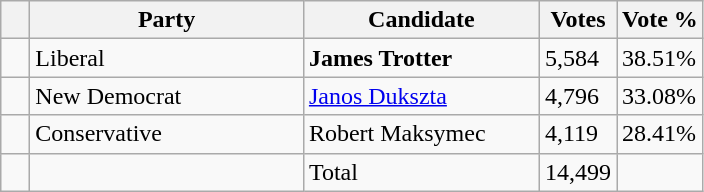<table class="wikitable">
<tr>
<th></th>
<th scope="col" width="175">Party</th>
<th scope="col" width="150">Candidate</th>
<th>Votes</th>
<th>Vote %</th>
</tr>
<tr |>
<td>   </td>
<td>Liberal</td>
<td><strong>James Trotter</strong></td>
<td>5,584</td>
<td>38.51%</td>
</tr>
<tr |>
<td>   </td>
<td>New Democrat</td>
<td><a href='#'>Janos Dukszta</a></td>
<td>4,796</td>
<td>33.08%</td>
</tr>
<tr |>
<td>   </td>
<td>Conservative</td>
<td>Robert Maksymec</td>
<td>4,119</td>
<td>28.41%</td>
</tr>
<tr |>
<td></td>
<td></td>
<td>Total</td>
<td>14,499</td>
<td></td>
</tr>
</table>
